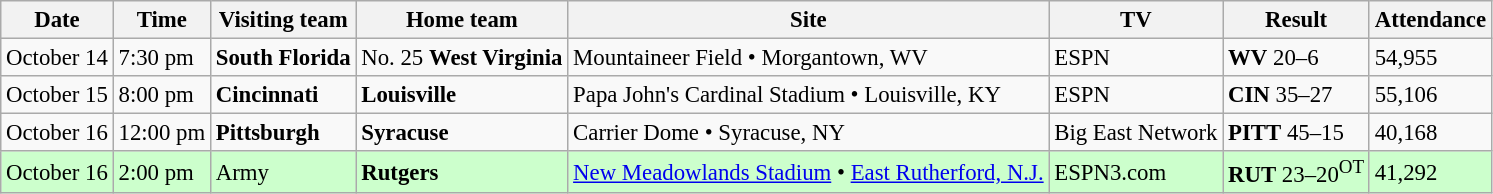<table class="wikitable" style="font-size:95%;">
<tr>
<th>Date</th>
<th>Time</th>
<th>Visiting team</th>
<th>Home team</th>
<th>Site</th>
<th>TV</th>
<th>Result</th>
<th>Attendance</th>
</tr>
<tr bgcolor=>
<td>October 14</td>
<td>7:30 pm</td>
<td><strong>South Florida</strong></td>
<td>No. 25 <strong>West Virginia</strong></td>
<td>Mountaineer Field • Morgantown, WV</td>
<td>ESPN</td>
<td><strong>WV</strong> 20–6</td>
<td>54,955</td>
</tr>
<tr bgcolor=>
<td>October 15</td>
<td>8:00 pm</td>
<td><strong>Cincinnati</strong></td>
<td><strong>Louisville</strong></td>
<td>Papa John's Cardinal Stadium • Louisville, KY</td>
<td>ESPN</td>
<td><strong>CIN</strong> 35–27</td>
<td>55,106</td>
</tr>
<tr bgcolor=>
<td>October 16</td>
<td>12:00 pm</td>
<td><strong>Pittsburgh</strong></td>
<td><strong>Syracuse</strong></td>
<td>Carrier Dome • Syracuse, NY</td>
<td>Big East Network</td>
<td><strong>PITT</strong> 45–15</td>
<td>40,168</td>
</tr>
<tr bgcolor=#ccffcc>
<td>October 16</td>
<td>2:00 pm</td>
<td>Army</td>
<td><strong>Rutgers</strong></td>
<td><a href='#'>New Meadowlands Stadium</a> • <a href='#'>East Rutherford, N.J.</a></td>
<td>ESPN3.com</td>
<td><strong>RUT</strong> 23–20<sup>OT</sup></td>
<td>41,292</td>
</tr>
</table>
